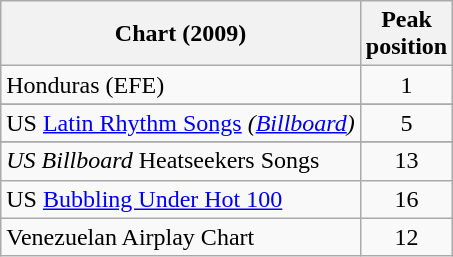<table class="wikitable sortable">
<tr>
<th align="left">Chart (2009)</th>
<th align="left">Peak<br>position</th>
</tr>
<tr>
<td>Honduras (EFE)</td>
<td align="center">1</td>
</tr>
<tr>
</tr>
<tr>
<td>US <a href='#'>Latin Rhythm Songs</a> <em>(<a href='#'>Billboard</a>)</em></td>
<td align="center">5</td>
</tr>
<tr>
</tr>
<tr>
<td><em>US Billboard</em> Heatseekers Songs</td>
<td align="center">13</td>
</tr>
<tr>
<td>US <a href='#'>Bubbling Under Hot 100</a></td>
<td style="text-align:center;">16</td>
</tr>
<tr>
<td>Venezuelan Airplay Chart</td>
<td align="center">12</td>
</tr>
</table>
